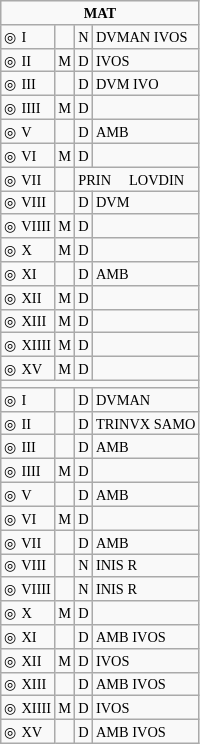<table class="wikitable" style="font-size:60%">
<tr>
<td colspan="5" style="text-align:center"><strong> MAT</strong></td>
</tr>
<tr>
<td>◎   I</td>
<td></td>
<td>N</td>
<td>DVMAN IVOS</td>
</tr>
<tr>
<td>◎  II</td>
<td> M</td>
<td>D</td>
<td>IVOS</td>
</tr>
<tr>
<td>◎ III</td>
<td></td>
<td>D</td>
<td>DVM IVO</td>
</tr>
<tr>
<td>◎ IIII</td>
<td>M</td>
<td>D</td>
<td></td>
</tr>
<tr>
<td>◎ V</td>
<td></td>
<td>D</td>
<td>AMB</td>
</tr>
<tr>
<td>◎ VI</td>
<td>M</td>
<td>D</td>
<td></td>
</tr>
<tr>
<td>◎ VII</td>
<td></td>
<td colspan=2>PRIN     LOVDIN</td>
</tr>
<tr>
<td>◎ VIII</td>
<td></td>
<td>D</td>
<td>DVM</td>
</tr>
<tr>
<td>◎ VIIII</td>
<td> M</td>
<td>D</td>
<td></td>
</tr>
<tr>
<td>◎ X</td>
<td>M</td>
<td>D</td>
<td></td>
</tr>
<tr>
<td>◎ XI</td>
<td></td>
<td>D</td>
<td>AMB</td>
</tr>
<tr>
<td>◎ XII</td>
<td>M</td>
<td>D</td>
<td></td>
</tr>
<tr>
<td>◎ XIII</td>
<td> M</td>
<td>D</td>
<td></td>
</tr>
<tr>
<td>◎ XIIII</td>
<td> M</td>
<td>D</td>
<td></td>
</tr>
<tr>
<td>◎ XV</td>
<td> M</td>
<td>D</td>
<td></td>
</tr>
<tr>
<td colspan="5" style="text-align:center"><strong></strong></td>
</tr>
<tr>
<td>◎ I</td>
<td></td>
<td>D</td>
<td>DVMAN</td>
</tr>
<tr>
<td>◎ II</td>
<td></td>
<td>D</td>
<td>TRINVX SAMO</td>
</tr>
<tr>
<td>◎ III</td>
<td></td>
<td>D</td>
<td>AMB</td>
</tr>
<tr>
<td>◎ IIII</td>
<td> M</td>
<td>D</td>
<td></td>
</tr>
<tr>
<td>◎ V</td>
<td></td>
<td>D</td>
<td>AMB</td>
</tr>
<tr>
<td>◎ VI</td>
<td> M</td>
<td>D</td>
<td></td>
</tr>
<tr>
<td>◎ VII</td>
<td></td>
<td>D</td>
<td>AMB</td>
</tr>
<tr>
<td>◎ VIII</td>
<td></td>
<td>N</td>
<td>INIS R</td>
</tr>
<tr>
<td>◎ VIIII</td>
<td></td>
<td>N</td>
<td>INIS R</td>
</tr>
<tr>
<td>◎ X</td>
<td> M</td>
<td>D</td>
<td></td>
</tr>
<tr>
<td>◎ XI</td>
<td></td>
<td>D</td>
<td>AMB IVOS</td>
</tr>
<tr>
<td>◎ XII</td>
<td> M</td>
<td>D</td>
<td>IVOS</td>
</tr>
<tr>
<td>◎ XIII</td>
<td></td>
<td>D</td>
<td>AMB IVOS</td>
</tr>
<tr>
<td>◎ XIIII</td>
<td>M</td>
<td>D</td>
<td>IVOS</td>
</tr>
<tr>
<td>◎ XV</td>
<td></td>
<td>D</td>
<td>AMB IVOS</td>
</tr>
</table>
